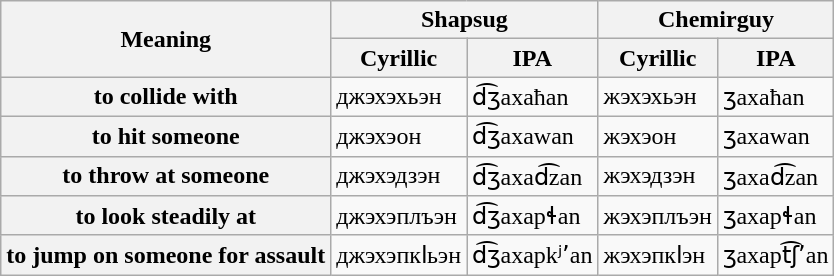<table class="wikitable">
<tr>
<th rowspan="2">Meaning</th>
<th colspan="2">Shapsug</th>
<th colspan="2">Chemirguy</th>
</tr>
<tr>
<th>Cyrillic</th>
<th>IPA</th>
<th>Cyrillic</th>
<th>IPA</th>
</tr>
<tr>
<th>to collide with</th>
<td>джэхэхьэн</td>
<td>d͡ʒaxaħan</td>
<td>жэхэхьэн</td>
<td>ʒaxaħan</td>
</tr>
<tr>
<th>to hit someone</th>
<td>джэхэон</td>
<td>d͡ʒaxawan</td>
<td>жэхэон</td>
<td>ʒaxawan</td>
</tr>
<tr>
<th>to throw at someone</th>
<td>джэхэдзэн</td>
<td>d͡ʒaxad͡zan</td>
<td>жэхэдзэн</td>
<td>ʒaxad͡zan</td>
</tr>
<tr>
<th>to look steadily at</th>
<td>джэхэплъэн</td>
<td>d͡ʒaxapɬan</td>
<td>жэхэплъэн</td>
<td>ʒaxapɬan</td>
</tr>
<tr>
<th>to jump on someone for assault</th>
<td>джэхэпкӏьэн</td>
<td>d͡ʒaxapkʲʼan</td>
<td>жэхэпкӏэн</td>
<td>ʒaxapt͡ʃʼan</td>
</tr>
</table>
